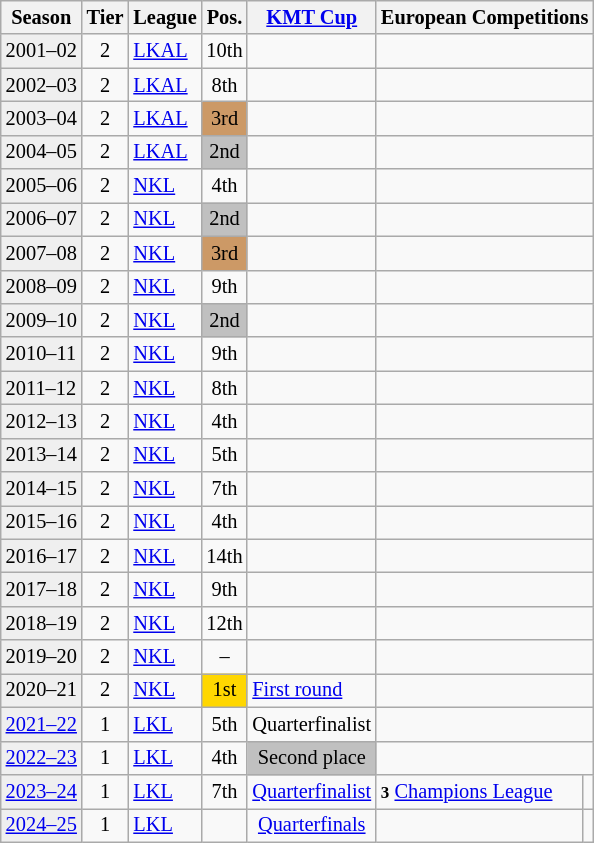<table class="wikitable" style="font-size:85%">
<tr>
<th>Season</th>
<th>Tier</th>
<th>League</th>
<th>Pos.</th>
<th><a href='#'>KMT Cup</a></th>
<th colspan=2>European Competitions</th>
</tr>
<tr>
<td style="background:#efefef;">2001–02</td>
<td style="text-align:center;">2</td>
<td><a href='#'>LKAL</a></td>
<td align="center">10th</td>
<td></td>
<td colspan=2></td>
</tr>
<tr>
<td style="background:#efefef;">2002–03</td>
<td style="text-align:center;">2</td>
<td><a href='#'>LKAL</a></td>
<td align="center">8th</td>
<td></td>
<td colspan=2></td>
</tr>
<tr>
<td style="background:#efefef;">2003–04</td>
<td style="text-align:center;">2</td>
<td><a href='#'>LKAL</a></td>
<td align="center" bgcolor=#cc9966>3rd</td>
<td></td>
<td colspan=2></td>
</tr>
<tr>
<td style="background:#efefef;">2004–05</td>
<td style="text-align:center;">2</td>
<td><a href='#'>LKAL</a></td>
<td align="center" bgcolor=silver>2nd</td>
<td></td>
<td colspan=2></td>
</tr>
<tr>
<td style="background:#efefef;">2005–06</td>
<td style="text-align:center;">2</td>
<td><a href='#'>NKL</a></td>
<td align="center">4th</td>
<td></td>
<td colspan=2></td>
</tr>
<tr>
<td style="background:#efefef;">2006–07</td>
<td style="text-align:center;">2</td>
<td><a href='#'>NKL</a></td>
<td align="center" bgcolor=silver>2nd</td>
<td></td>
<td colspan=2></td>
</tr>
<tr>
<td style="background:#efefef;">2007–08</td>
<td style="text-align:center;">2</td>
<td><a href='#'>NKL</a></td>
<td align="center" bgcolor=#cc9966>3rd</td>
<td></td>
<td colspan=2></td>
</tr>
<tr>
<td style="background:#efefef;">2008–09</td>
<td style="text-align:center;">2</td>
<td><a href='#'>NKL</a></td>
<td align="center">9th</td>
<td></td>
<td colspan=2></td>
</tr>
<tr>
<td style="background:#efefef;">2009–10</td>
<td style="text-align:center;">2</td>
<td><a href='#'>NKL</a></td>
<td align="center" bgcolor=silver>2nd</td>
<td></td>
<td colspan=2></td>
</tr>
<tr>
<td style="background:#efefef;">2010–11</td>
<td style="text-align:center;">2</td>
<td><a href='#'>NKL</a></td>
<td align="center">9th</td>
<td></td>
<td colspan=2></td>
</tr>
<tr>
<td style="background:#efefef;">2011–12</td>
<td style="text-align:center;">2</td>
<td><a href='#'>NKL</a></td>
<td align="center">8th</td>
<td></td>
<td colspan=2></td>
</tr>
<tr>
<td style="background:#efefef;">2012–13</td>
<td style="text-align:center;">2</td>
<td><a href='#'>NKL</a></td>
<td align="center">4th</td>
<td></td>
<td colspan=2></td>
</tr>
<tr>
<td style="background:#efefef;">2013–14</td>
<td style="text-align:center;">2</td>
<td><a href='#'>NKL</a></td>
<td align="center">5th</td>
<td></td>
<td colspan=2></td>
</tr>
<tr>
<td style="background:#efefef;">2014–15</td>
<td style="text-align:center;">2</td>
<td><a href='#'>NKL</a></td>
<td align="center">7th</td>
<td></td>
<td colspan=2></td>
</tr>
<tr>
<td style="background:#efefef;">2015–16</td>
<td style="text-align:center;">2</td>
<td><a href='#'>NKL</a></td>
<td align="center">4th</td>
<td></td>
<td colspan=2></td>
</tr>
<tr>
<td style="background:#efefef;">2016–17</td>
<td style="text-align:center;">2</td>
<td><a href='#'>NKL</a></td>
<td align="center">14th</td>
<td></td>
<td colspan=2></td>
</tr>
<tr>
<td style="background:#efefef;">2017–18</td>
<td style="text-align:center;">2</td>
<td><a href='#'>NKL</a></td>
<td align="center">9th</td>
<td></td>
<td colspan=2></td>
</tr>
<tr>
<td style="background:#efefef;">2018–19</td>
<td style="text-align:center;">2</td>
<td><a href='#'>NKL</a></td>
<td align="center">12th</td>
<td></td>
<td colspan=2></td>
</tr>
<tr>
<td style="background:#efefef;">2019–20</td>
<td style="text-align:center;">2</td>
<td><a href='#'>NKL</a></td>
<td align="center">–</td>
<td></td>
<td colspan=2></td>
</tr>
<tr>
<td style="background:#efefef;">2020–21</td>
<td style="text-align:center;">2</td>
<td><a href='#'>NKL</a></td>
<td align="center" bgcolor=gold>1st</td>
<td><a href='#'>First round</a></td>
<td colspan=2></td>
</tr>
<tr>
<td style="background:#efefef;"><a href='#'>2021–22</a></td>
<td style="text-align:center;">1</td>
<td><a href='#'>LKL</a></td>
<td align="center">5th</td>
<td>Quarterfinalist</td>
<td colspan=2></td>
</tr>
<tr>
<td style="background:#efefef;"><a href='#'>2022–23</a></td>
<td style="text-align:center;">1</td>
<td><a href='#'>LKL</a></td>
<td align="center">4th</td>
<td align="center" bgcolor=silver>Second place</td>
<td colspan=2></td>
</tr>
<tr>
<td style="background:#efefef;"><a href='#'>2023–24</a></td>
<td style="text-align:center;">1</td>
<td><a href='#'>LKL</a></td>
<td align="center">7th</td>
<td align="center"><a href='#'>Quarterfinalist</a></td>
<td><small><strong>3</strong></small> <a href='#'>Champions League</a></td>
<td align=center></td>
</tr>
<tr>
<td style="background:#efefef;"><a href='#'>2024–25</a></td>
<td style="text-align:center;">1</td>
<td><a href='#'>LKL</a></td>
<td align="center"></td>
<td align="center"><a href='#'>Quarterfinals</a></td>
<td></td>
</tr>
</table>
